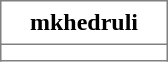<table border="1" cellpadding="5" cellspacing="0" style="border-collapse: collapse;text-align:center;">
<tr>
<th width="100">mkhedruli</th>
</tr>
<tr bgcolor=white>
<td align="center"></td>
</tr>
</table>
